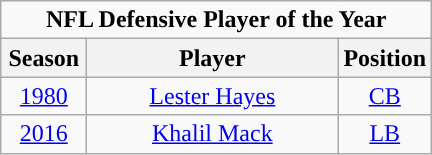<table class="wikitable sortable" style="text-align:center">
<tr>
<td colspan="3"><strong>NFL Defensive Player of the Year</strong></td>
</tr>
<tr>
<th style="width:50px; ">Season</th>
<th style="width:160px; ">Player</th>
<th style="width:50px; ">Position</th>
</tr>
<tr>
<td><a href='#'>1980</a></td>
<td><a href='#'>Lester Hayes</a></td>
<td><a href='#'>CB</a></td>
</tr>
<tr>
<td><a href='#'>2016</a></td>
<td><a href='#'>Khalil Mack</a></td>
<td><a href='#'>LB</a></td>
</tr>
</table>
